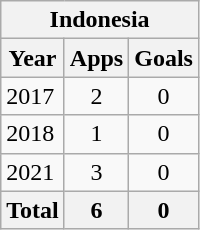<table class="wikitable">
<tr>
<th colspan="5">Indonesia</th>
</tr>
<tr>
<th>Year</th>
<th>Apps</th>
<th>Goals</th>
</tr>
<tr>
<td>2017</td>
<td align=center>2</td>
<td align=center>0</td>
</tr>
<tr>
<td>2018</td>
<td align=center>1</td>
<td align=center>0</td>
</tr>
<tr>
<td>2021</td>
<td align=center>3</td>
<td align=center>0</td>
</tr>
<tr>
<th>Total</th>
<th>6</th>
<th>0</th>
</tr>
</table>
